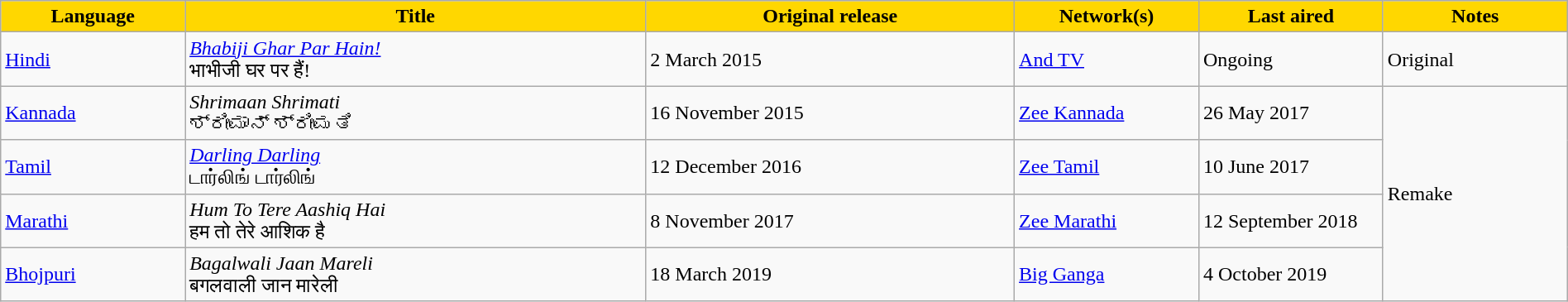<table class="wikitable" style="width:100%;">
<tr>
<th style="background:Gold; width:10%;">Language</th>
<th style="background:Gold; width:25%;">Title</th>
<th style="background:Gold; width:20%;">Original release</th>
<th style="background:Gold; width:10%;">Network(s)</th>
<th style="background:Gold; width:10%;">Last aired</th>
<th style="background:Gold; width:10%;">Notes</th>
</tr>
<tr>
<td><a href='#'>Hindi</a></td>
<td><em><a href='#'>Bhabiji Ghar Par Hain!</a></em> <br> भाभीजी घर पर हैं!</td>
<td>2 March 2015</td>
<td><a href='#'>And TV</a></td>
<td>Ongoing</td>
<td>Original</td>
</tr>
<tr>
<td><a href='#'>Kannada</a></td>
<td><em>Shrimaan Shrimati</em> <br> ಶ್ರೀಮಾನ್ ಶ್ರೀಮತಿ</td>
<td>16 November 2015</td>
<td><a href='#'>Zee Kannada</a></td>
<td>26 May 2017</td>
<td rowspan="4">Remake</td>
</tr>
<tr>
<td><a href='#'>Tamil</a></td>
<td><em><a href='#'>Darling Darling</a></em> <br> டார்லிங் டார்லிங்</td>
<td>12 December 2016</td>
<td><a href='#'>Zee Tamil</a></td>
<td>10 June 2017</td>
</tr>
<tr>
<td><a href='#'>Marathi</a></td>
<td><em>Hum To Tere Aashiq Hai</em> <br> हम तो तेरे आशिक है</td>
<td>8 November 2017</td>
<td><a href='#'>Zee Marathi</a></td>
<td>12 September 2018</td>
</tr>
<tr>
<td><a href='#'>Bhojpuri</a></td>
<td><em>Bagalwali Jaan Mareli</em> <br> बगलवाली जान मारेली</td>
<td>18 March 2019</td>
<td><a href='#'>Big Ganga</a></td>
<td>4 October 2019</td>
</tr>
</table>
